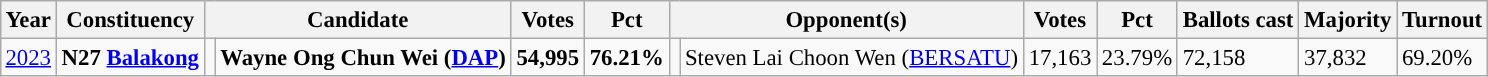<table class="wikitable" style="margin:0.5em ; font-size:95%">
<tr>
<th>Year</th>
<th>Constituency</th>
<th colspan="2">Candidate</th>
<th>Votes</th>
<th>Pct</th>
<th colspan="2">Opponent(s)</th>
<th>Votes</th>
<th>Pct</th>
<th>Ballots cast</th>
<th>Majority</th>
<th>Turnout</th>
</tr>
<tr>
<td><a href='#'>2023</a></td>
<td><strong>N27 <a href='#'>Balakong</a></strong></td>
<td></td>
<td><strong>Wayne Ong Chun Wei (<a href='#'>DAP</a>)</strong></td>
<td><strong>54,995</strong></td>
<td><strong>76.21%</strong></td>
<td></td>
<td>Steven Lai Choon Wen (<a href='#'>BERSATU</a>)</td>
<td>17,163</td>
<td>23.79%</td>
<td>72,158</td>
<td>37,832</td>
<td>69.20%</td>
</tr>
</table>
